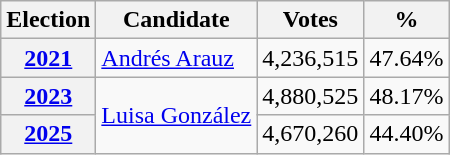<table class="wikitable">
<tr>
<th>Election</th>
<th>Candidate</th>
<th>Votes</th>
<th>%</th>
</tr>
<tr>
<th><a href='#'>2021</a></th>
<td><a href='#'>Andrés Arauz</a></td>
<td>4,236,515</td>
<td>47.64%</td>
</tr>
<tr>
<th><a href='#'>2023</a></th>
<td rowspan="2"><a href='#'>Luisa González</a></td>
<td>4,880,525</td>
<td>48.17%</td>
</tr>
<tr>
<th><a href='#'>2025</a></th>
<td>4,670,260</td>
<td>44.40%</td>
</tr>
</table>
